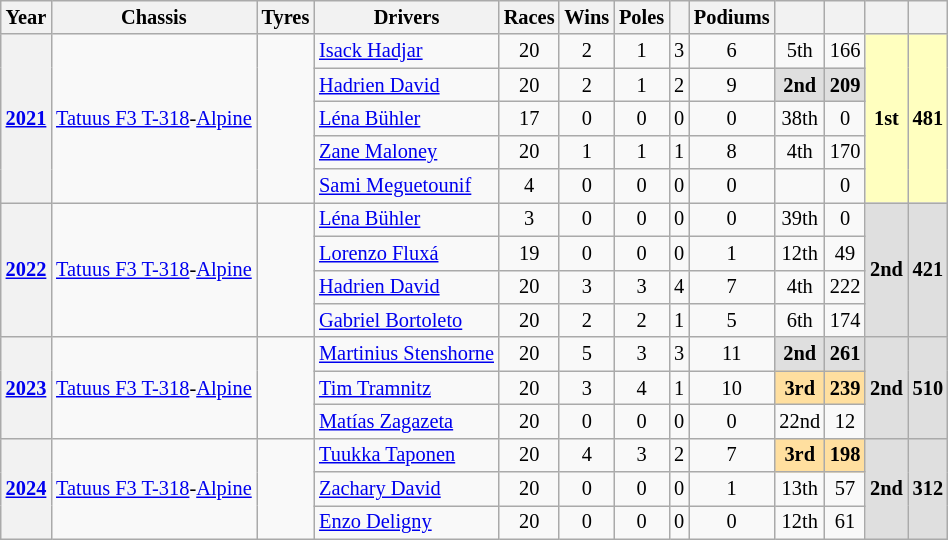<table class="wikitable" style="text-align:center; font-size:85%">
<tr>
<th>Year</th>
<th>Chassis</th>
<th>Tyres</th>
<th>Drivers</th>
<th>Races</th>
<th>Wins</th>
<th>Poles</th>
<th></th>
<th>Podiums</th>
<th></th>
<th></th>
<th></th>
<th></th>
</tr>
<tr>
<th rowspan="5"><a href='#'>2021</a></th>
<td rowspan="5"><a href='#'>Tatuus F3 T-318</a>-<a href='#'>Alpine</a></td>
<td rowspan="5"></td>
<td align="left"> <a href='#'>Isack Hadjar</a></td>
<td>20</td>
<td>2</td>
<td>1</td>
<td>3</td>
<td>6</td>
<td>5th</td>
<td>166</td>
<td rowspan="5" style="background:#FFFFBF;"><strong>1st</strong></td>
<td rowspan="5" style="background:#FFFFBF;"><strong>481</strong></td>
</tr>
<tr>
<td align="left"> <a href='#'>Hadrien David</a></td>
<td>20</td>
<td>2</td>
<td>1</td>
<td>2</td>
<td>9</td>
<td style="background:#DFDFDF;"><strong>2nd</strong></td>
<td style="background:#DFDFDF;"><strong>209</strong></td>
</tr>
<tr>
<td align="left"> <a href='#'>Léna Bühler</a></td>
<td>17</td>
<td>0</td>
<td>0</td>
<td>0</td>
<td>0</td>
<td>38th</td>
<td>0</td>
</tr>
<tr>
<td align=left> <a href='#'>Zane Maloney</a></td>
<td>20</td>
<td>1</td>
<td>1</td>
<td>1</td>
<td>8</td>
<td>4th</td>
<td>170</td>
</tr>
<tr>
<td align=left> <a href='#'>Sami Meguetounif</a></td>
<td>4</td>
<td>0</td>
<td>0</td>
<td>0</td>
<td>0</td>
<td></td>
<td>0</td>
</tr>
<tr>
<th rowspan="4"><a href='#'>2022</a></th>
<td rowspan="4"><a href='#'>Tatuus F3 T-318</a>-<a href='#'>Alpine</a></td>
<td rowspan="4"></td>
<td align="left"> <a href='#'>Léna Bühler</a></td>
<td>3</td>
<td>0</td>
<td>0</td>
<td>0</td>
<td>0</td>
<td>39th</td>
<td>0</td>
<td rowspan="4" style="background:#DFDFDF;"><strong>2nd</strong></td>
<td rowspan="4" style="background:#DFDFDF;"><strong>421</strong></td>
</tr>
<tr>
<td align=left> <a href='#'>Lorenzo Fluxá</a></td>
<td>19</td>
<td>0</td>
<td>0</td>
<td>0</td>
<td>1</td>
<td>12th</td>
<td>49</td>
</tr>
<tr>
<td align="left"> <a href='#'>Hadrien David</a></td>
<td>20</td>
<td>3</td>
<td>3</td>
<td>4</td>
<td>7</td>
<td>4th</td>
<td>222</td>
</tr>
<tr>
<td align="left"> <a href='#'>Gabriel Bortoleto</a></td>
<td>20</td>
<td>2</td>
<td>2</td>
<td>1</td>
<td>5</td>
<td>6th</td>
<td>174</td>
</tr>
<tr>
<th rowspan="3"><a href='#'>2023</a></th>
<td rowspan="3"><a href='#'>Tatuus F3 T-318</a>-<a href='#'>Alpine</a></td>
<td rowspan="3" align="center"></td>
<td align="left"> <a href='#'>Martinius Stenshorne</a></td>
<td>20</td>
<td>5</td>
<td>3</td>
<td>3</td>
<td>11</td>
<td style="background:#DFDFDF;"><strong>2nd</strong></td>
<td style="background:#DFDFDF;"><strong>261</strong></td>
<td rowspan="3" style="background:#DFDFDF;"><strong>2nd</strong></td>
<td rowspan="3" style="background:#DFDFDF;"><strong>510</strong></td>
</tr>
<tr>
<td align="left"> <a href='#'>Tim Tramnitz</a></td>
<td>20</td>
<td>3</td>
<td>4</td>
<td>1</td>
<td>10</td>
<td style="background:#FFDF9F;"><strong>3rd</strong></td>
<td style="background:#FFDF9F;"><strong>239</strong></td>
</tr>
<tr>
<td align="left"> <a href='#'>Matías Zagazeta</a></td>
<td>20</td>
<td>0</td>
<td>0</td>
<td>0</td>
<td>0</td>
<td>22nd</td>
<td>12</td>
</tr>
<tr>
<th rowspan="3"><a href='#'>2024</a></th>
<td rowspan="3"><a href='#'>Tatuus F3 T-318</a>-<a href='#'>Alpine</a></td>
<td rowspan="3" align="center"></td>
<td align="left"> <a href='#'>Tuukka Taponen</a></td>
<td>20</td>
<td>4</td>
<td>3</td>
<td>2</td>
<td>7</td>
<td style="background:#FFDF9F;"><strong>3rd</strong></td>
<td style="background:#FFDF9F;"><strong>198</strong></td>
<td rowspan="3" style="background:#DFDFDF;"><strong>2nd</strong></td>
<td rowspan="3" style="background:#DFDFDF;"><strong>312</strong></td>
</tr>
<tr>
<td align="left"> <a href='#'>Zachary David</a></td>
<td>20</td>
<td>0</td>
<td>0</td>
<td>0</td>
<td>1</td>
<td style="background:#;">13th</td>
<td style="background:#;">57</td>
</tr>
<tr>
<td align="left"> <a href='#'>Enzo Deligny</a></td>
<td>20</td>
<td>0</td>
<td>0</td>
<td>0</td>
<td>0</td>
<td>12th</td>
<td>61</td>
</tr>
</table>
